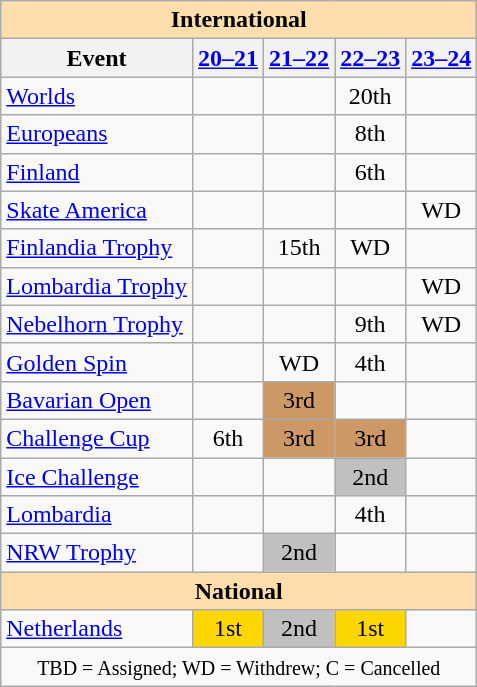<table class="wikitable" style="text-align:center">
<tr>
<th style="background-color: #ffdead; " colspan=5 align=center>International</th>
</tr>
<tr>
<th>Event</th>
<th><a href='#'>20–21</a></th>
<th><a href='#'>21–22</a></th>
<th><a href='#'>22–23</a></th>
<th><a href='#'>23–24</a></th>
</tr>
<tr>
<td align=left><a href='#'> Worlds</a></td>
<td></td>
<td></td>
<td>20th</td>
<td></td>
</tr>
<tr>
<td align=left><a href='#'>Europeans</a></td>
<td></td>
<td></td>
<td>8th</td>
<td></td>
</tr>
<tr>
<td align=left> <a href='#'>Finland</a></td>
<td></td>
<td></td>
<td>6th</td>
<td></td>
</tr>
<tr>
<td align=left> <a href='#'>Skate America</a></td>
<td></td>
<td></td>
<td></td>
<td>WD</td>
</tr>
<tr>
<td align=left> <a href='#'>Finlandia Trophy</a></td>
<td></td>
<td>15th</td>
<td>WD</td>
<td></td>
</tr>
<tr>
<td align=left> <a href='#'>Lombardia Trophy</a></td>
<td></td>
<td></td>
<td></td>
<td>WD</td>
</tr>
<tr>
<td align=left> <a href='#'>Nebelhorn Trophy</a></td>
<td></td>
<td></td>
<td>9th</td>
<td>WD</td>
</tr>
<tr>
<td align=left> <a href='#'>Golden Spin</a></td>
<td></td>
<td>WD</td>
<td>4th</td>
<td></td>
</tr>
<tr>
<td align=left><a href='#'>Bavarian Open</a></td>
<td></td>
<td bgcolor=cc9966>3rd</td>
<td></td>
<td></td>
</tr>
<tr>
<td align=left><a href='#'>Challenge Cup</a></td>
<td>6th</td>
<td bgcolor=cc9966>3rd</td>
<td bgcolor=cc9966>3rd</td>
<td></td>
</tr>
<tr>
<td align=left><a href='#'>Ice Challenge</a></td>
<td></td>
<td></td>
<td bgcolor=silver>2nd</td>
<td></td>
</tr>
<tr>
<td align=left><a href='#'>Lombardia</a></td>
<td></td>
<td></td>
<td>4th</td>
<td></td>
</tr>
<tr>
<td align=left><a href='#'>NRW Trophy</a></td>
<td></td>
<td bgcolor=silver>2nd</td>
<td></td>
<td></td>
</tr>
<tr>
<th style="background-color: #ffdead; " colspan=5 align=center>National</th>
</tr>
<tr>
<td align=left><a href='#'>Netherlands</a></td>
<td bgcolor=gold>1st</td>
<td bgcolor=silver>2nd</td>
<td bgcolor=gold>1st</td>
<td></td>
</tr>
<tr>
<td colspan=5 align=center><small> TBD = Assigned; WD = Withdrew; C = Cancelled </small></td>
</tr>
</table>
